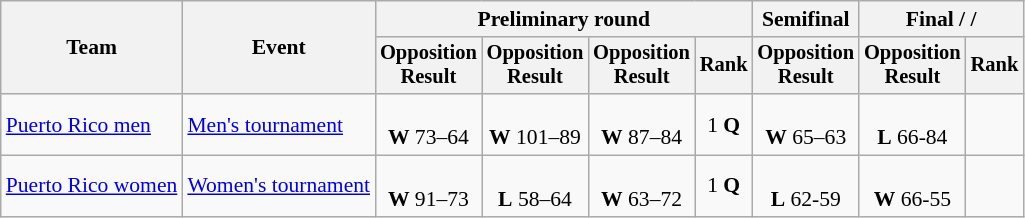<table class=wikitable style=font-size:90%;text-align:center>
<tr>
<th rowspan=2>Team</th>
<th rowspan=2>Event</th>
<th colspan=4>Preliminary round</th>
<th>Semifinal</th>
<th colspan=2>Final /  / </th>
</tr>
<tr style=font-size:95%>
<th>Opposition<br>Result</th>
<th>Opposition<br>Result</th>
<th>Opposition<br>Result</th>
<th>Rank</th>
<th>Opposition<br>Result</th>
<th>Opposition<br>Result</th>
<th>Rank</th>
</tr>
<tr>
<td align=left><a href='#'>Puerto Rico men</a></td>
<td align=left><a href='#'>Men's tournament</a></td>
<td><br><strong>W</strong> 73–64</td>
<td><br><strong>W</strong> 101–89</td>
<td><br><strong>W</strong> 87–84</td>
<td>1 <strong>Q</strong></td>
<td><br><strong>W</strong> 65–63</td>
<td><br><strong>L</strong> 66-84</td>
<td></td>
</tr>
<tr>
<td align=left><a href='#'>Puerto Rico women</a></td>
<td align=left><a href='#'>Women's tournament</a></td>
<td><br><strong>W</strong> 91–73</td>
<td><br><strong>L</strong> 58–64</td>
<td><br><strong>W</strong> 63–72</td>
<td>1 <strong>Q</strong></td>
<td><br><strong>L</strong> 62-59</td>
<td><br><strong>W</strong> 66-55</td>
<td></td>
</tr>
</table>
